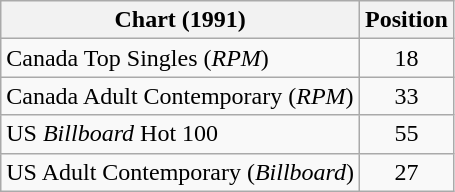<table class="wikitable sortable">
<tr>
<th>Chart (1991)</th>
<th>Position</th>
</tr>
<tr>
<td>Canada Top Singles (<em>RPM</em>)</td>
<td align="center">18</td>
</tr>
<tr>
<td>Canada Adult Contemporary (<em>RPM</em>)</td>
<td align="center">33</td>
</tr>
<tr>
<td>US <em>Billboard</em> Hot 100</td>
<td align="center">55</td>
</tr>
<tr>
<td>US Adult Contemporary (<em>Billboard</em>)</td>
<td align="center">27</td>
</tr>
</table>
